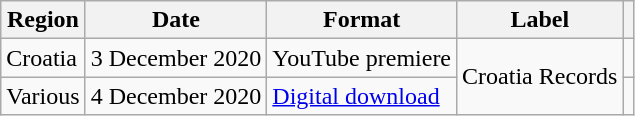<table class=wikitable>
<tr>
<th>Region</th>
<th>Date</th>
<th>Format</th>
<th>Label</th>
<th></th>
</tr>
<tr>
<td>Croatia</td>
<td>3 December 2020</td>
<td>YouTube premiere</td>
<td rowspan="2">Croatia Records</td>
<td></td>
</tr>
<tr>
<td>Various</td>
<td>4 December 2020</td>
<td><a href='#'>Digital download</a></td>
<td></td>
</tr>
</table>
